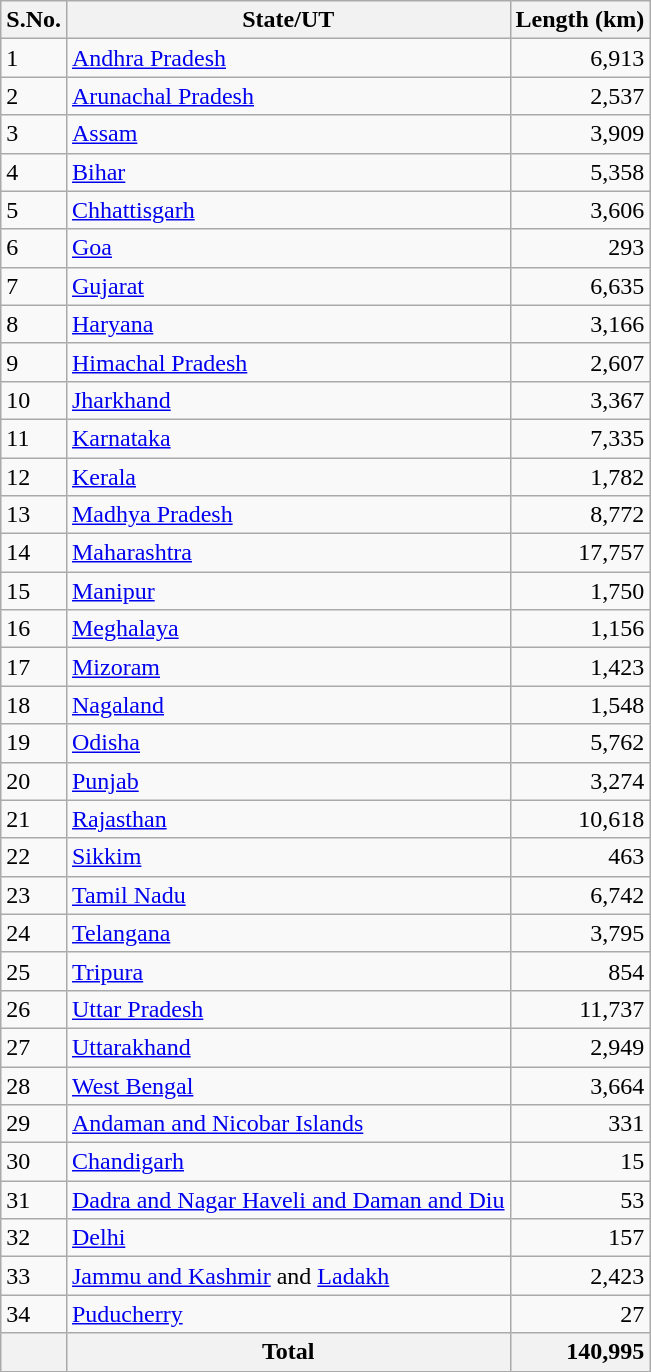<table class="wikitable sortable">
<tr>
<th>S.No.</th>
<th>State/UT</th>
<th>Length (km)</th>
</tr>
<tr>
<td>1</td>
<td><a href='#'>Andhra Pradesh</a></td>
<td style="text-align:right">6,913</td>
</tr>
<tr>
<td>2</td>
<td><a href='#'>Arunachal Pradesh</a></td>
<td style="text-align:right">2,537</td>
</tr>
<tr>
<td>3</td>
<td><a href='#'>Assam</a></td>
<td style="text-align:right">3,909</td>
</tr>
<tr>
<td>4</td>
<td><a href='#'>Bihar</a></td>
<td style="text-align:right">5,358</td>
</tr>
<tr>
<td>5</td>
<td><a href='#'>Chhattisgarh</a></td>
<td style="text-align:right">3,606</td>
</tr>
<tr>
<td>6</td>
<td><a href='#'>Goa</a></td>
<td style="text-align:right">293</td>
</tr>
<tr>
<td>7</td>
<td><a href='#'>Gujarat</a></td>
<td style="text-align:right">6,635</td>
</tr>
<tr>
<td>8</td>
<td><a href='#'>Haryana</a></td>
<td style="text-align:right">3,166</td>
</tr>
<tr>
<td>9</td>
<td><a href='#'>Himachal Pradesh</a></td>
<td style="text-align:right">2,607</td>
</tr>
<tr>
<td>10</td>
<td><a href='#'>Jharkhand</a></td>
<td style="text-align:right">3,367</td>
</tr>
<tr>
<td>11</td>
<td><a href='#'>Karnataka</a></td>
<td style="text-align:right">7,335</td>
</tr>
<tr>
<td>12</td>
<td><a href='#'>Kerala</a></td>
<td style="text-align:right">1,782</td>
</tr>
<tr>
<td>13</td>
<td><a href='#'>Madhya Pradesh</a></td>
<td style="text-align:right">8,772</td>
</tr>
<tr>
<td>14</td>
<td><a href='#'>Maharashtra</a></td>
<td style="text-align:right">17,757</td>
</tr>
<tr>
<td>15</td>
<td><a href='#'>Manipur</a></td>
<td style="text-align:right">1,750</td>
</tr>
<tr>
<td>16</td>
<td><a href='#'>Meghalaya</a></td>
<td style="text-align:right">1,156</td>
</tr>
<tr>
<td>17</td>
<td><a href='#'>Mizoram</a></td>
<td style="text-align:right">1,423</td>
</tr>
<tr>
<td>18</td>
<td><a href='#'>Nagaland</a></td>
<td style="text-align:right">1,548</td>
</tr>
<tr>
<td>19</td>
<td><a href='#'>Odisha</a></td>
<td style="text-align:right">5,762</td>
</tr>
<tr>
<td>20</td>
<td><a href='#'>Punjab</a></td>
<td style="text-align:right">3,274</td>
</tr>
<tr>
<td>21</td>
<td><a href='#'>Rajasthan</a></td>
<td style="text-align:right">10,618</td>
</tr>
<tr>
<td>22</td>
<td><a href='#'>Sikkim</a></td>
<td style="text-align:right">463</td>
</tr>
<tr>
<td>23</td>
<td><a href='#'>Tamil Nadu</a></td>
<td style="text-align:right">6,742</td>
</tr>
<tr>
<td>24</td>
<td><a href='#'>Telangana</a></td>
<td style="text-align:right">3,795</td>
</tr>
<tr>
<td>25</td>
<td><a href='#'>Tripura</a></td>
<td style="text-align:right">854</td>
</tr>
<tr>
<td>26</td>
<td><a href='#'>Uttar Pradesh</a></td>
<td style="text-align:right">11,737</td>
</tr>
<tr>
<td>27</td>
<td><a href='#'>Uttarakhand</a></td>
<td style="text-align:right">2,949</td>
</tr>
<tr>
<td>28</td>
<td><a href='#'>West Bengal</a></td>
<td style="text-align:right">3,664</td>
</tr>
<tr>
<td>29</td>
<td><a href='#'>Andaman and Nicobar Islands</a></td>
<td style="text-align:right">331</td>
</tr>
<tr>
<td>30</td>
<td><a href='#'>Chandigarh</a></td>
<td style="text-align:right">15</td>
</tr>
<tr>
<td>31</td>
<td><a href='#'>Dadra and Nagar Haveli and Daman and Diu</a></td>
<td style="text-align:right">53</td>
</tr>
<tr>
<td>32</td>
<td><a href='#'>Delhi</a></td>
<td style="text-align:right">157</td>
</tr>
<tr>
<td>33</td>
<td><a href='#'>Jammu and Kashmir</a> and <a href='#'>Ladakh</a></td>
<td style="text-align:right">2,423</td>
</tr>
<tr>
<td>34</td>
<td><a href='#'>Puducherry</a></td>
<td style="text-align:right">27</td>
</tr>
<tr>
<th></th>
<th>Total</th>
<th style="text-align:right">140,995</th>
</tr>
</table>
